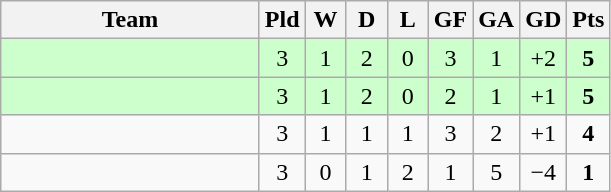<table class="wikitable" style="text-align: center;">
<tr>
<th width="165">Team</th>
<th width="20">Pld</th>
<th width="20">W</th>
<th width="20">D</th>
<th width="20">L</th>
<th width="20">GF</th>
<th width="20">GA</th>
<th width="20">GD</th>
<th width="20">Pts</th>
</tr>
<tr style="background-color:#ccffcc;">
<td style="text-align:left"></td>
<td>3</td>
<td>1</td>
<td>2</td>
<td>0</td>
<td>3</td>
<td>1</td>
<td>+2</td>
<td><strong>5</strong></td>
</tr>
<tr style="background-color:#ccffcc;">
<td style="text-align:left"></td>
<td>3</td>
<td>1</td>
<td>2</td>
<td>0</td>
<td>2</td>
<td>1</td>
<td>+1</td>
<td><strong>5</strong></td>
</tr>
<tr>
<td style="text-align:left"></td>
<td>3</td>
<td>1</td>
<td>1</td>
<td>1</td>
<td>3</td>
<td>2</td>
<td>+1</td>
<td><strong>4</strong></td>
</tr>
<tr>
<td style="text-align:left"></td>
<td>3</td>
<td>0</td>
<td>1</td>
<td>2</td>
<td>1</td>
<td>5</td>
<td>−4</td>
<td><strong>1</strong></td>
</tr>
</table>
